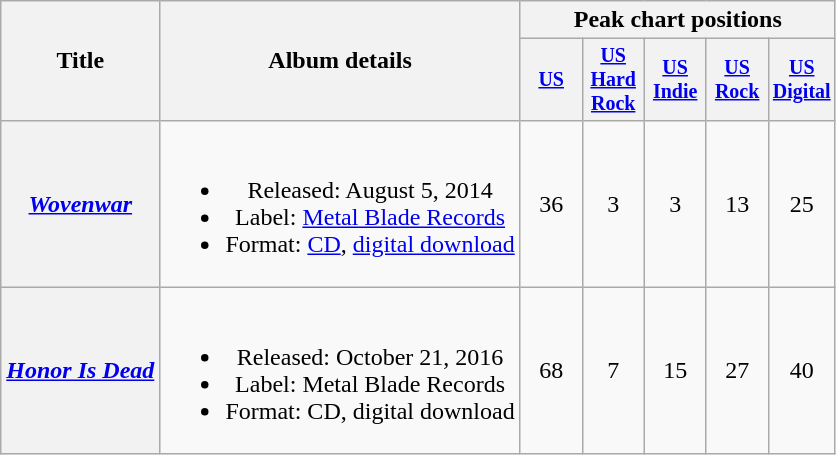<table class="wikitable plainrowheaders" style="text-align:center;">
<tr>
<th scope="col" rowspan="2">Title</th>
<th scope="col" rowspan="2">Album details</th>
<th scope="col" colspan="5">Peak chart positions</th>
</tr>
<tr>
<th style="width:35px;font-size:smaller;"><a href='#'>US</a></th>
<th style="width:35px;font-size:smaller;"><a href='#'>US Hard Rock</a></th>
<th style="width:35px;font-size:smaller;"><a href='#'>US Indie</a></th>
<th style="width:35px;font-size:smaller;"><a href='#'>US Rock</a></th>
<th style="width:35px;font-size:smaller;"><a href='#'>US Digital</a></th>
</tr>
<tr>
<th scope="row"><em><a href='#'>Wovenwar</a></em></th>
<td><br><ul><li>Released: August 5, 2014</li><li>Label: <a href='#'>Metal Blade Records</a></li><li>Format: <a href='#'>CD</a>, <a href='#'>digital download</a></li></ul></td>
<td style="text-align:center;">36</td>
<td style="text-align:center;">3</td>
<td style="text-align:center;">3</td>
<td style="text-align:center;">13</td>
<td style="text-align:center;">25</td>
</tr>
<tr>
<th scope="row"><em><a href='#'>Honor Is Dead</a></em></th>
<td><br><ul><li>Released: October 21, 2016</li><li>Label: Metal Blade Records</li><li>Format: CD, digital download</li></ul></td>
<td style="text-align:center;">68</td>
<td style="text-align:center;">7</td>
<td style="text-align:center;">15</td>
<td style="text-align:center;">27</td>
<td style="text-align:center;">40</td>
</tr>
</table>
